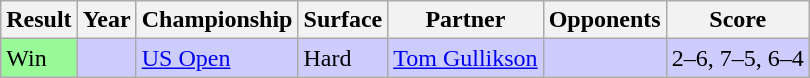<table class="wikitable sortable">
<tr>
<th>Result</th>
<th>Year</th>
<th>Championship</th>
<th>Surface</th>
<th>Partner</th>
<th>Opponents</th>
<th class="unsortable">Score</th>
</tr>
<tr style="background:#ccf;">
<td style="background:#98fb98;">Win</td>
<td><a href='#'></a></td>
<td><a href='#'>US Open</a></td>
<td>Hard</td>
<td> <a href='#'>Tom Gullikson</a></td>
<td></td>
<td>2–6, 7–5, 6–4</td>
</tr>
</table>
